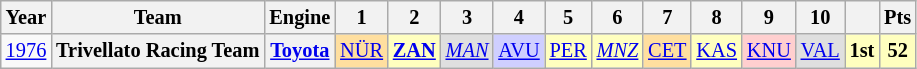<table class="wikitable" style="text-align:center; font-size:85%">
<tr>
<th>Year</th>
<th>Team</th>
<th>Engine</th>
<th>1</th>
<th>2</th>
<th>3</th>
<th>4</th>
<th>5</th>
<th>6</th>
<th>7</th>
<th>8</th>
<th>9</th>
<th>10</th>
<th></th>
<th>Pts</th>
</tr>
<tr>
<td><a href='#'>1976</a></td>
<th nowrap>Trivellato Racing Team</th>
<th><a href='#'>Toyota</a></th>
<td style="background:#FFDF9F;"><a href='#'>NÜR</a><br></td>
<td style="background:#FFFFBF;"><strong><a href='#'>ZAN</a></strong><br></td>
<td style="background:#DFDFDF;"><em><a href='#'>MAN</a></em><br></td>
<td style="background:#CFCFFF;"><a href='#'>AVU</a><br></td>
<td style="background:#FFFFBF;"><a href='#'>PER</a><br></td>
<td style="background:#FFFFBF;"><em><a href='#'>MNZ</a></em><br></td>
<td style="background:#FFDF9F;"><a href='#'>CET</a><br></td>
<td style="background:#FFFFBF;"><a href='#'>KAS</a><br></td>
<td style="background:#FFCFCF;"><a href='#'>KNU</a><br></td>
<td style="background:#DFDFDF;"><a href='#'>VAL</a><br></td>
<th style="background:#FFFFBF;">1st</th>
<th style="background:#FFFFBF;">52</th>
</tr>
</table>
